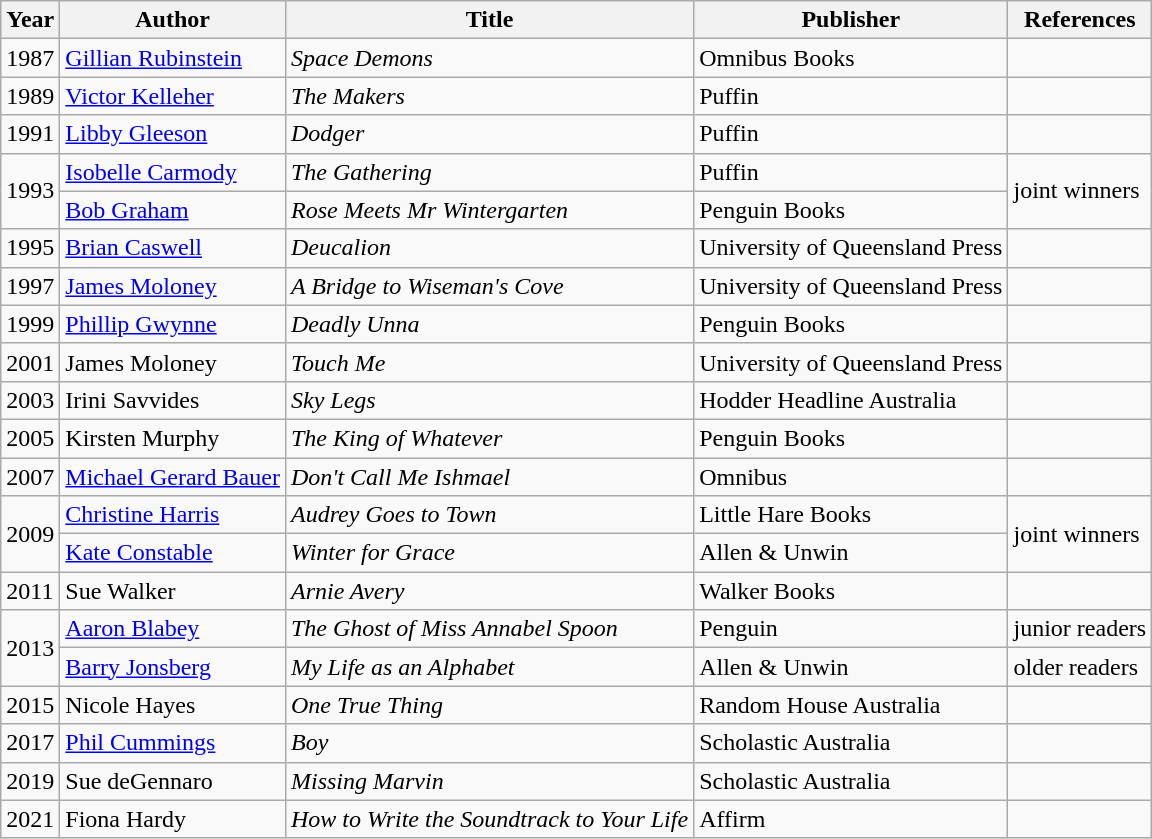<table class="wikitable">
<tr>
<th>Year</th>
<th>Author</th>
<th>Title</th>
<th>Publisher</th>
<th>References</th>
</tr>
<tr>
<td>1987</td>
<td><a href='#'>Gillian Rubinstein</a></td>
<td><em>Space Demons</em></td>
<td>Omnibus Books</td>
<td></td>
</tr>
<tr>
<td>1989</td>
<td><a href='#'>Victor Kelleher</a></td>
<td><em>The Makers</em></td>
<td>Puffin</td>
<td></td>
</tr>
<tr>
<td>1991</td>
<td><a href='#'>Libby Gleeson</a></td>
<td><em>Dodger</em></td>
<td>Puffin</td>
<td></td>
</tr>
<tr>
<td rowspan=2>1993</td>
<td><a href='#'>Isobelle Carmody</a></td>
<td><em>The Gathering</em></td>
<td>Puffin</td>
<td rowspan=2>joint winners</td>
</tr>
<tr>
<td><a href='#'>Bob Graham</a></td>
<td><em>Rose Meets Mr Wintergarten</em></td>
<td>Penguin Books</td>
</tr>
<tr>
<td>1995</td>
<td><a href='#'>Brian Caswell</a></td>
<td><em>Deucalion</em></td>
<td>University of Queensland Press</td>
<td></td>
</tr>
<tr>
<td>1997</td>
<td><a href='#'>James Moloney</a></td>
<td><em>A Bridge to Wiseman's Cove</em></td>
<td>University of Queensland Press</td>
<td></td>
</tr>
<tr>
<td>1999</td>
<td><a href='#'>Phillip Gwynne</a></td>
<td><em>Deadly Unna</em></td>
<td>Penguin Books</td>
<td></td>
</tr>
<tr>
<td>2001</td>
<td>James Moloney</td>
<td><em>Touch Me</em></td>
<td>University of Queensland Press</td>
<td></td>
</tr>
<tr>
<td>2003</td>
<td>Irini Savvides</td>
<td><em>Sky Legs</em></td>
<td>Hodder Headline Australia</td>
<td></td>
</tr>
<tr>
<td>2005</td>
<td>Kirsten Murphy</td>
<td><em>The King of Whatever</em></td>
<td>Penguin Books</td>
<td></td>
</tr>
<tr>
<td>2007</td>
<td><a href='#'>Michael Gerard Bauer</a></td>
<td><em>Don't Call Me Ishmael</em></td>
<td>Omnibus</td>
<td></td>
</tr>
<tr>
<td rowspan=2>2009</td>
<td><a href='#'>Christine Harris</a></td>
<td><em>Audrey Goes to Town</em></td>
<td>Little Hare Books</td>
<td rowspan=2>joint winners</td>
</tr>
<tr>
<td><a href='#'>Kate Constable</a></td>
<td><em>Winter for Grace</em></td>
<td>Allen & Unwin</td>
</tr>
<tr>
<td>2011</td>
<td>Sue Walker</td>
<td><em>Arnie Avery</em></td>
<td>Walker Books</td>
<td></td>
</tr>
<tr>
<td rowspan=2>2013</td>
<td><a href='#'>Aaron Blabey</a></td>
<td><em>The Ghost of Miss Annabel Spoon</em></td>
<td>Penguin</td>
<td>junior readers</td>
</tr>
<tr>
<td><a href='#'>Barry Jonsberg</a></td>
<td><em>My Life as an Alphabet</em></td>
<td>Allen & Unwin</td>
<td>older readers</td>
</tr>
<tr>
<td>2015</td>
<td>Nicole Hayes</td>
<td><em>One True Thing</em></td>
<td>Random House Australia</td>
<td></td>
</tr>
<tr>
<td>2017</td>
<td><a href='#'>Phil Cummings</a></td>
<td><em>Boy</em></td>
<td>Scholastic Australia</td>
<td></td>
</tr>
<tr>
<td>2019</td>
<td>Sue deGennaro</td>
<td><em>Missing Marvin</em></td>
<td>Scholastic Australia</td>
<td></td>
</tr>
<tr>
<td>2021</td>
<td>Fiona Hardy</td>
<td><em>How to Write the Soundtrack to Your Life</em></td>
<td>Affirm</td>
<td></td>
</tr>
</table>
